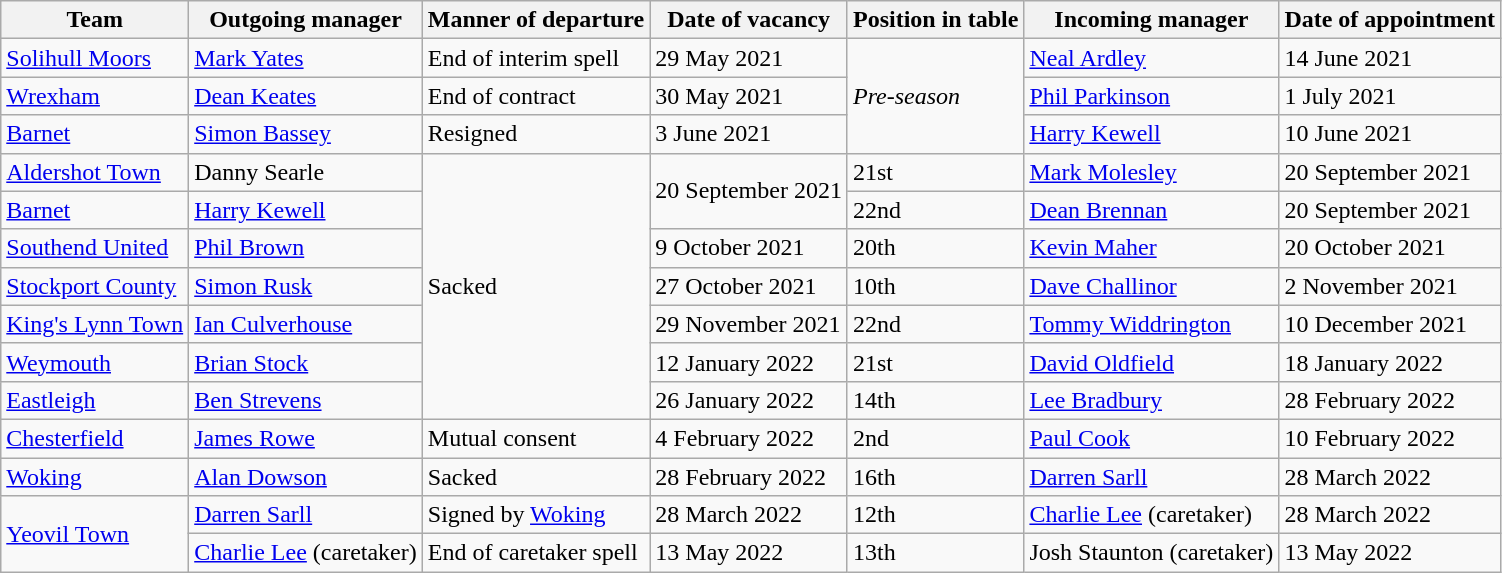<table class="wikitable sortable">
<tr>
<th>Team</th>
<th width-150>Outgoing manager</th>
<th>Manner of departure</th>
<th>Date of vacancy</th>
<th>Position in table</th>
<th>Incoming manager</th>
<th>Date of appointment</th>
</tr>
<tr>
<td><a href='#'>Solihull Moors</a></td>
<td> <a href='#'>Mark Yates</a></td>
<td>End of interim spell</td>
<td>29 May 2021</td>
<td rowspan="3"><em>Pre-season</em></td>
<td> <a href='#'>Neal Ardley</a></td>
<td>14 June 2021</td>
</tr>
<tr>
<td><a href='#'>Wrexham</a></td>
<td> <a href='#'>Dean Keates</a></td>
<td>End of contract</td>
<td>30 May 2021</td>
<td> <a href='#'>Phil Parkinson</a></td>
<td>1 July 2021</td>
</tr>
<tr>
<td><a href='#'>Barnet</a></td>
<td> <a href='#'>Simon Bassey</a></td>
<td>Resigned</td>
<td>3 June 2021</td>
<td> <a href='#'>Harry Kewell</a></td>
<td>10 June 2021</td>
</tr>
<tr>
<td><a href='#'>Aldershot Town</a></td>
<td> Danny Searle</td>
<td rowspan="7">Sacked</td>
<td rowspan="2">20 September 2021</td>
<td>21st</td>
<td> <a href='#'>Mark Molesley</a></td>
<td>20 September 2021</td>
</tr>
<tr>
<td><a href='#'>Barnet</a></td>
<td> <a href='#'>Harry Kewell</a></td>
<td>22nd</td>
<td> <a href='#'>Dean Brennan</a></td>
<td>20 September 2021</td>
</tr>
<tr>
<td><a href='#'>Southend United</a></td>
<td> <a href='#'>Phil Brown</a></td>
<td>9 October 2021</td>
<td>20th</td>
<td> <a href='#'>Kevin Maher</a></td>
<td>20 October 2021</td>
</tr>
<tr>
<td><a href='#'>Stockport County</a></td>
<td> <a href='#'>Simon Rusk</a></td>
<td>27 October 2021</td>
<td>10th</td>
<td> <a href='#'>Dave Challinor</a></td>
<td>2 November 2021</td>
</tr>
<tr>
<td><a href='#'>King's Lynn Town</a></td>
<td> <a href='#'>Ian Culverhouse</a></td>
<td>29 November 2021</td>
<td>22nd</td>
<td> <a href='#'>Tommy Widdrington</a></td>
<td>10 December 2021</td>
</tr>
<tr>
<td><a href='#'>Weymouth</a></td>
<td> <a href='#'>Brian Stock</a></td>
<td>12 January 2022</td>
<td>21st</td>
<td> <a href='#'>David Oldfield</a></td>
<td>18 January 2022</td>
</tr>
<tr>
<td><a href='#'>Eastleigh</a></td>
<td> <a href='#'>Ben Strevens</a></td>
<td>26 January 2022</td>
<td>14th</td>
<td> <a href='#'>Lee Bradbury</a></td>
<td>28 February 2022</td>
</tr>
<tr>
<td><a href='#'>Chesterfield</a></td>
<td> <a href='#'>James Rowe</a></td>
<td>Mutual consent</td>
<td>4 February 2022</td>
<td>2nd</td>
<td> <a href='#'>Paul Cook</a></td>
<td>10 February 2022</td>
</tr>
<tr>
<td><a href='#'>Woking</a></td>
<td> <a href='#'>Alan Dowson</a></td>
<td>Sacked</td>
<td>28 February 2022</td>
<td>16th</td>
<td> <a href='#'>Darren Sarll</a></td>
<td>28 March 2022</td>
</tr>
<tr>
<td rowspan=2><a href='#'>Yeovil Town</a></td>
<td> <a href='#'>Darren Sarll</a></td>
<td>Signed by <a href='#'>Woking</a></td>
<td>28 March 2022</td>
<td>12th</td>
<td> <a href='#'>Charlie Lee</a> (caretaker)</td>
<td>28 March 2022</td>
</tr>
<tr>
<td> <a href='#'>Charlie Lee</a> (caretaker)</td>
<td>End of caretaker spell</td>
<td>13 May 2022</td>
<td>13th</td>
<td> Josh Staunton (caretaker)</td>
<td>13 May 2022</td>
</tr>
</table>
